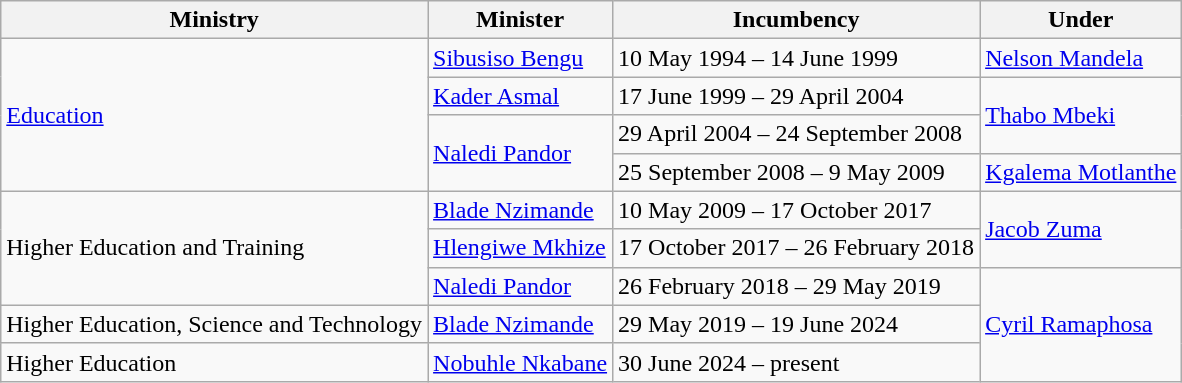<table class="wikitable">
<tr>
<th>Ministry</th>
<th>Minister</th>
<th>Incumbency</th>
<th>Under</th>
</tr>
<tr>
<td rowspan="4"><a href='#'>Education</a></td>
<td><a href='#'>Sibusiso Bengu</a></td>
<td>10 May 1994 – 14 June 1999</td>
<td><a href='#'>Nelson Mandela</a></td>
</tr>
<tr>
<td><a href='#'>Kader Asmal</a></td>
<td>17 June 1999 – 29 April 2004</td>
<td rowspan="2"><a href='#'>Thabo Mbeki</a></td>
</tr>
<tr>
<td rowspan="2"><a href='#'>Naledi Pandor</a></td>
<td>29 April 2004 – 24 September 2008</td>
</tr>
<tr>
<td>25 September 2008 – 9 May 2009</td>
<td><a href='#'>Kgalema Motlanthe</a></td>
</tr>
<tr>
<td rowspan="3">Higher Education and Training</td>
<td><a href='#'>Blade Nzimande</a></td>
<td>10 May 2009 – 17 October 2017</td>
<td rowspan="2"><a href='#'>Jacob Zuma</a></td>
</tr>
<tr>
<td><a href='#'>Hlengiwe Mkhize</a></td>
<td>17 October 2017 – 26 February 2018</td>
</tr>
<tr>
<td><a href='#'>Naledi Pandor</a></td>
<td>26 February 2018 – 29 May 2019</td>
<td rowspan="3"><a href='#'>Cyril Ramaphosa</a></td>
</tr>
<tr>
<td>Higher Education, Science and Technology</td>
<td><a href='#'>Blade Nzimande</a></td>
<td>29 May 2019 – 19 June 2024</td>
</tr>
<tr>
<td>Higher Education</td>
<td><a href='#'>Nobuhle Nkabane</a></td>
<td>30 June 2024 – present</td>
</tr>
</table>
